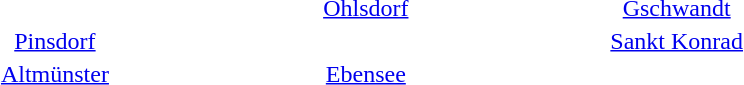<table width="50%" align="center">
<tr ---->
<td></td>
<td width ="33%" align="center"><a href='#'>Ohlsdorf</a></td>
<td width ="33%" align="center"><a href='#'>Gschwandt</a></td>
</tr>
<tr ---->
<td width ="33%" align="center"><a href='#'>Pinsdorf</a></td>
<td width ="33%" align="center"></td>
<td width ="33%" align="center"><a href='#'>Sankt Konrad</a></td>
<td></td>
</tr>
<tr ---->
<td width ="33%" align="center"><a href='#'>Altmünster</a></td>
<td width ="33%" align="center"><a href='#'>Ebensee</a></td>
</tr>
</table>
